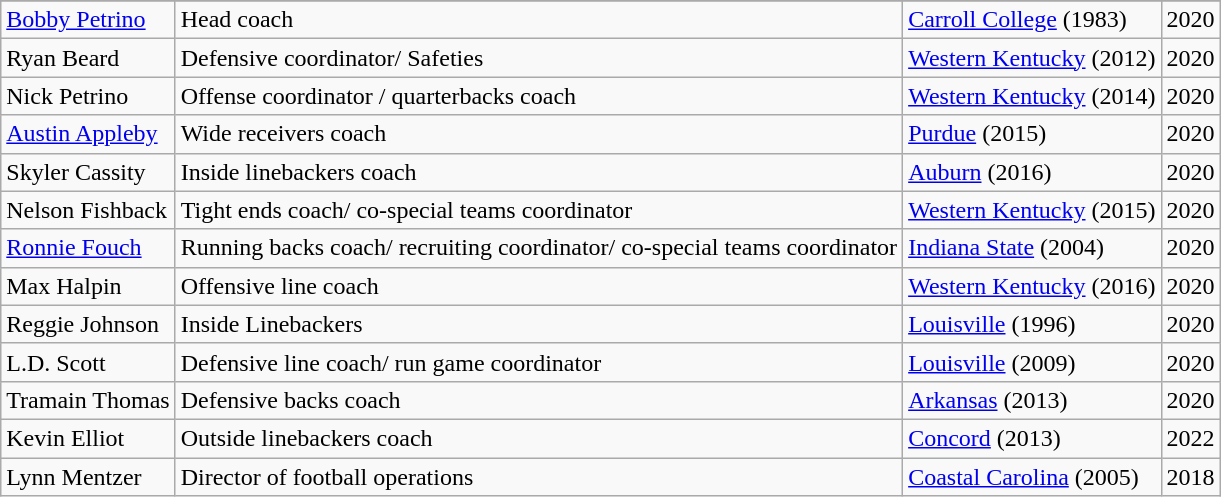<table class="wikitable";">
<tr>
</tr>
<tr>
<td><a href='#'>Bobby Petrino</a></td>
<td>Head coach</td>
<td><a href='#'>Carroll College</a> (1983)</td>
<td align=center>2020</td>
</tr>
<tr>
<td>Ryan Beard</td>
<td>Defensive coordinator/ Safeties</td>
<td><a href='#'>Western Kentucky</a> (2012)</td>
<td align=center>2020</td>
</tr>
<tr>
<td>Nick Petrino</td>
<td>Offense coordinator / quarterbacks coach</td>
<td><a href='#'>Western Kentucky</a> (2014)</td>
<td align=center>2020</td>
</tr>
<tr>
<td><a href='#'>Austin Appleby</a></td>
<td>Wide receivers coach</td>
<td><a href='#'>Purdue</a> (2015)</td>
<td align=center>2020</td>
</tr>
<tr>
<td>Skyler Cassity</td>
<td>Inside linebackers coach</td>
<td><a href='#'>Auburn</a> (2016)</td>
<td align=center>2020</td>
</tr>
<tr>
<td>Nelson Fishback</td>
<td>Tight ends coach/ co-special teams coordinator</td>
<td><a href='#'>Western Kentucky</a> (2015)</td>
<td align=center>2020</td>
</tr>
<tr>
<td><a href='#'>Ronnie Fouch</a></td>
<td>Running backs coach/ recruiting coordinator/ co-special teams coordinator</td>
<td><a href='#'>Indiana State</a> (2004)</td>
<td align=center>2020</td>
</tr>
<tr>
<td>Max Halpin</td>
<td>Offensive line coach</td>
<td><a href='#'>Western Kentucky</a> (2016)</td>
<td align=center>2020</td>
</tr>
<tr>
<td>Reggie Johnson</td>
<td>Inside Linebackers</td>
<td><a href='#'>Louisville</a> (1996)</td>
<td align=center>2020</td>
</tr>
<tr>
<td>L.D. Scott</td>
<td>Defensive line coach/ run game coordinator</td>
<td><a href='#'>Louisville</a> (2009)</td>
<td align=center>2020</td>
</tr>
<tr>
<td>Tramain Thomas</td>
<td>Defensive backs coach</td>
<td><a href='#'>Arkansas</a> (2013)</td>
<td align=center>2020</td>
</tr>
<tr>
<td>Kevin Elliot</td>
<td>Outside linebackers coach</td>
<td><a href='#'>Concord</a> (2013)</td>
<td align=center>2022</td>
</tr>
<tr>
<td>Lynn Mentzer</td>
<td>Director of football operations</td>
<td><a href='#'>Coastal Carolina</a> (2005)</td>
<td align=center>2018</td>
</tr>
</table>
